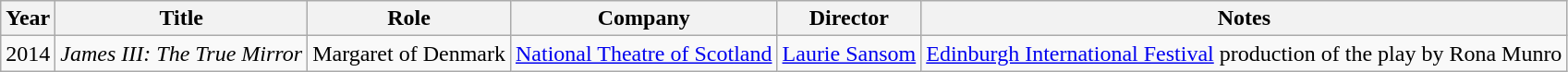<table class="wikitable">
<tr>
<th>Year</th>
<th>Title</th>
<th>Role</th>
<th>Company</th>
<th>Director</th>
<th>Notes</th>
</tr>
<tr>
<td>2014</td>
<td><em>James III: The True Mirror</em></td>
<td>Margaret of Denmark</td>
<td><a href='#'>National Theatre of Scotland</a></td>
<td><a href='#'>Laurie Sansom</a></td>
<td><a href='#'>Edinburgh International Festival</a> production of the play by Rona Munro</td>
</tr>
</table>
